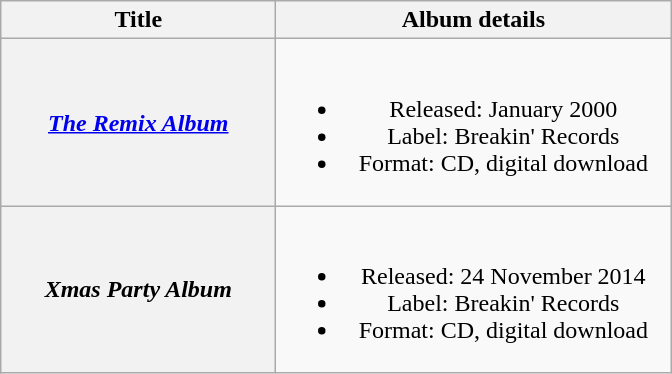<table class="wikitable plainrowheaders" style="text-align:center;">
<tr>
<th scope="col" style="width:11em;">Title</th>
<th scope="col" style="width:16em;">Album details</th>
</tr>
<tr>
<th scope="row"><em><a href='#'>The Remix Album</a></em></th>
<td><br><ul><li>Released: January 2000</li><li>Label: Breakin' Records</li><li>Format: CD, digital download</li></ul></td>
</tr>
<tr>
<th scope="row"><em>Xmas Party Album</em></th>
<td><br><ul><li>Released: 24 November 2014</li><li>Label: Breakin' Records</li><li>Format: CD, digital download</li></ul></td>
</tr>
</table>
